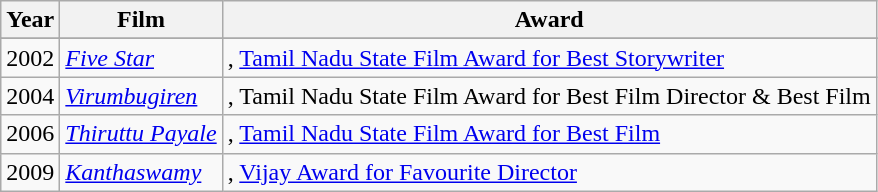<table class="wikitable">
<tr>
<th>Year</th>
<th>Film</th>
<th>Award</th>
</tr>
<tr>
</tr>
<tr>
<td>2002</td>
<td><em><a href='#'>Five Star</a></em></td>
<td>, <a href='#'>Tamil Nadu State Film Award for Best Storywriter</a></td>
</tr>
<tr>
<td>2004</td>
<td><em><a href='#'>Virumbugiren</a></em></td>
<td>, Tamil Nadu State Film Award for Best Film Director & Best Film</td>
</tr>
<tr>
<td>2006</td>
<td><em><a href='#'>Thiruttu Payale</a></em></td>
<td>, <a href='#'>Tamil Nadu State Film Award for Best Film</a></td>
</tr>
<tr>
<td>2009</td>
<td><em><a href='#'>Kanthaswamy</a></em></td>
<td>, <a href='#'>Vijay Award for Favourite Director</a></td>
</tr>
</table>
